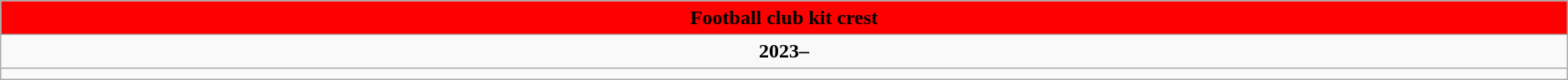<table border="3" cellpadding="4" cellspacing="0" style="margin: 1em 1em 1em 0; background: #F9F9F9; border: 1px #aaa solid; border-collapse: collapse; font-size: 100%;">
<tr bgcolor="#CCCCCC" align="center">
<th colspan="9" style="background: red;"><span> Football club kit crest</span></th>
</tr>
<tr>
<th width="10%"><span>2023–</span></th>
</tr>
<tr>
<th align="center"></th>
</tr>
</table>
